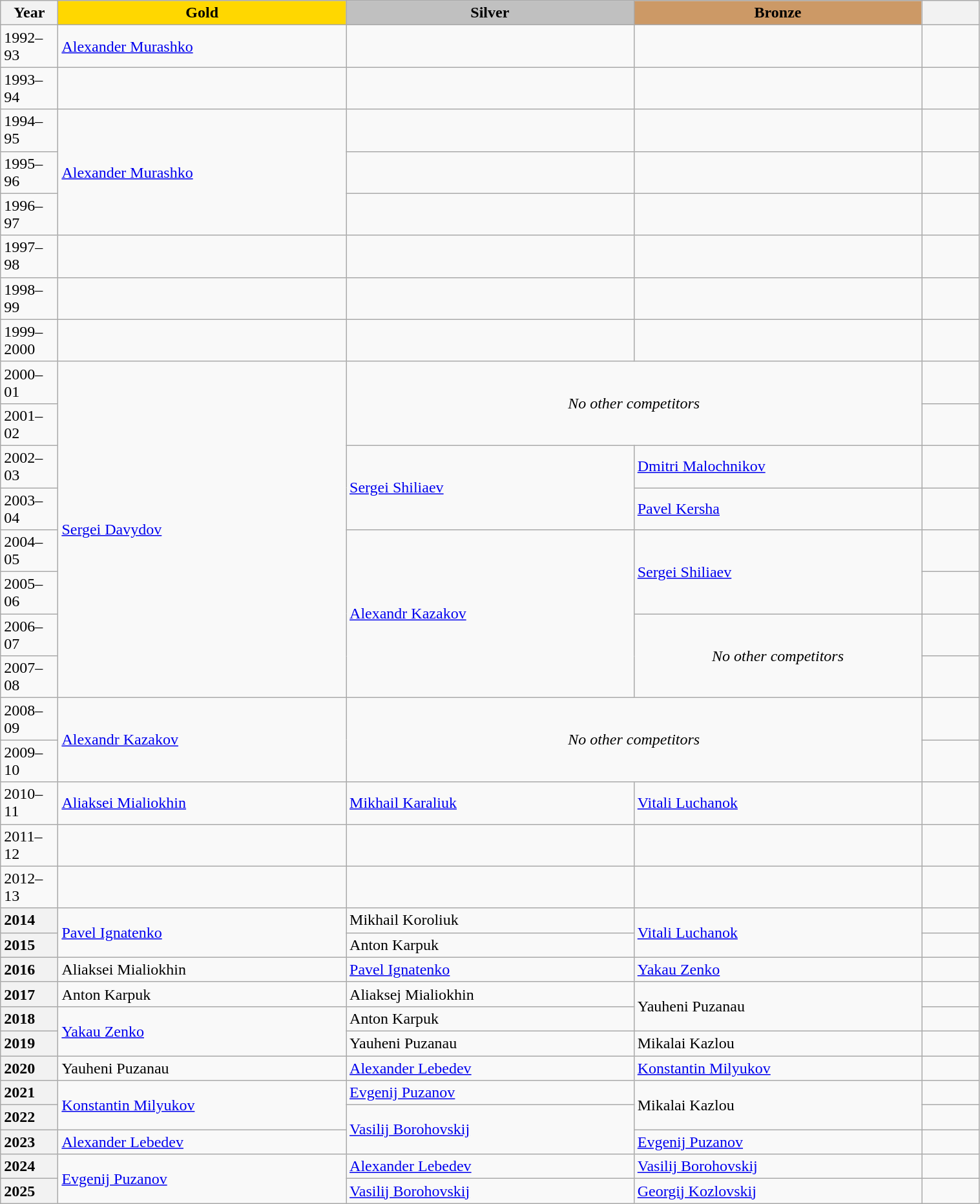<table class="wikitable unsortable" style="text-align:left; width:80%">
<tr>
<th scope="col" style="text-align:center; width:5%">Year</th>
<th scope="col" style="text-align:center; width:25%; background:gold">Gold</th>
<th scope="col" style="text-align:center; width:25%; background:silver">Silver</th>
<th scope="col" style="text-align:center; width:25%; background:#c96">Bronze</th>
<th scope="col" style="text-align:center; width:5%"></th>
</tr>
<tr>
<td>1992–93</td>
<td><a href='#'>Alexander Murashko</a></td>
<td></td>
<td></td>
<td></td>
</tr>
<tr>
<td>1993–94</td>
<td></td>
<td></td>
<td></td>
<td></td>
</tr>
<tr>
<td>1994–95</td>
<td rowspan="3"><a href='#'>Alexander Murashko</a></td>
<td></td>
<td></td>
<td></td>
</tr>
<tr>
<td>1995–96</td>
<td></td>
<td></td>
<td></td>
</tr>
<tr>
<td>1996–97</td>
<td></td>
<td></td>
<td></td>
</tr>
<tr>
<td>1997–98</td>
<td></td>
<td></td>
<td></td>
<td></td>
</tr>
<tr>
<td>1998–99</td>
<td></td>
<td></td>
<td></td>
<td></td>
</tr>
<tr>
<td>1999–2000</td>
<td></td>
<td></td>
<td></td>
<td></td>
</tr>
<tr>
<td>2000–01</td>
<td rowspan="8"><a href='#'>Sergei Davydov</a></td>
<td colspan="2" rowspan="2" align="center"><em>No other competitors</em></td>
<td></td>
</tr>
<tr>
<td>2001–02</td>
<td></td>
</tr>
<tr>
<td>2002–03</td>
<td rowspan="2"><a href='#'>Sergei Shiliaev</a></td>
<td><a href='#'>Dmitri Malochnikov</a></td>
<td></td>
</tr>
<tr>
<td>2003–04</td>
<td><a href='#'>Pavel Kersha</a></td>
<td></td>
</tr>
<tr>
<td>2004–05</td>
<td rowspan="4"><a href='#'>Alexandr Kazakov</a></td>
<td rowspan="2"><a href='#'>Sergei Shiliaev</a></td>
<td></td>
</tr>
<tr>
<td>2005–06</td>
<td></td>
</tr>
<tr>
<td>2006–07</td>
<td rowspan="2" align="center"><em>No other competitors</em></td>
<td></td>
</tr>
<tr>
<td>2007–08</td>
<td></td>
</tr>
<tr>
<td>2008–09</td>
<td rowspan="2"><a href='#'>Alexandr Kazakov</a></td>
<td colspan="2" rowspan="2" align="center"><em>No other competitors</em></td>
<td></td>
</tr>
<tr>
<td>2009–10</td>
<td></td>
</tr>
<tr>
<td>2010–11</td>
<td><a href='#'>Aliaksei Mialiokhin</a></td>
<td><a href='#'>Mikhail Karaliuk</a></td>
<td><a href='#'>Vitali Luchanok</a></td>
<td></td>
</tr>
<tr>
<td>2011–12</td>
<td></td>
<td></td>
<td></td>
<td></td>
</tr>
<tr>
<td>2012–13</td>
<td></td>
<td></td>
<td></td>
<td></td>
</tr>
<tr>
<th scope="row" style="text-align:left">2014</th>
<td rowspan="2"><a href='#'>Pavel Ignatenko</a></td>
<td>Mikhail Koroliuk</td>
<td rowspan="2"><a href='#'>Vitali Luchanok</a></td>
<td></td>
</tr>
<tr>
<th scope="row" style="text-align:left">2015</th>
<td>Anton Karpuk</td>
<td></td>
</tr>
<tr>
<th scope="row" style="text-align:left">2016</th>
<td>Aliaksei Mialiokhin</td>
<td><a href='#'>Pavel Ignatenko</a></td>
<td><a href='#'>Yakau Zenko</a></td>
<td></td>
</tr>
<tr>
<th scope="row" style="text-align:left">2017</th>
<td>Anton Karpuk</td>
<td>Aliaksej Mialiokhin</td>
<td rowspan="2">Yauheni Puzanau</td>
<td></td>
</tr>
<tr>
<th scope="row" style="text-align:left">2018</th>
<td rowspan="2"><a href='#'>Yakau Zenko</a></td>
<td>Anton Karpuk</td>
<td></td>
</tr>
<tr>
<th scope="row" style="text-align:left">2019</th>
<td>Yauheni Puzanau</td>
<td>Mikalai Kazlou</td>
<td></td>
</tr>
<tr>
<th scope="row" style="text-align:left">2020</th>
<td>Yauheni Puzanau</td>
<td><a href='#'>Alexander Lebedev</a></td>
<td><a href='#'>Konstantin Milyukov</a></td>
<td></td>
</tr>
<tr>
<th scope="row" style="text-align:left">2021</th>
<td rowspan="2"><a href='#'>Konstantin Milyukov</a></td>
<td><a href='#'>Evgenij Puzanov</a></td>
<td rowspan="2">Mikalai Kazlou</td>
<td></td>
</tr>
<tr>
<th scope="row" style="text-align:left">2022</th>
<td rowspan="2"><a href='#'>Vasilij Borohovskij</a></td>
<td></td>
</tr>
<tr>
<th scope="row" style="text-align:left">2023</th>
<td><a href='#'>Alexander Lebedev</a></td>
<td><a href='#'>Evgenij Puzanov</a></td>
<td></td>
</tr>
<tr>
<th scope="row" style="text-align:left">2024</th>
<td rowspan=2><a href='#'>Evgenij Puzanov</a></td>
<td><a href='#'>Alexander Lebedev</a></td>
<td><a href='#'>Vasilij Borohovskij</a></td>
<td></td>
</tr>
<tr>
<th scope="row" style="text-align:left">2025</th>
<td><a href='#'>Vasilij Borohovskij</a></td>
<td><a href='#'>Georgij Kozlovskij</a></td>
<td></td>
</tr>
</table>
